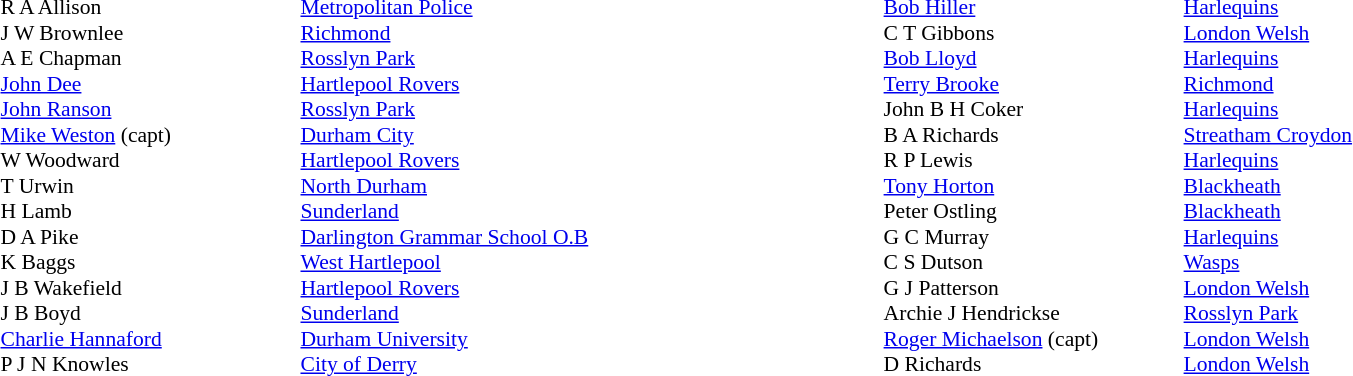<table width="80%">
<tr>
<td valign="top" width="50%"><br><table style="font-size: 90%" cellspacing="0" cellpadding="0">
<tr>
<th width="20"></th>
<th width="200"></th>
</tr>
<tr>
<td></td>
<td>R A Allison</td>
<td><a href='#'>Metropolitan Police</a></td>
</tr>
<tr>
<td></td>
<td>J W Brownlee</td>
<td><a href='#'>Richmond</a></td>
</tr>
<tr>
<td></td>
<td>A E Chapman</td>
<td><a href='#'>Rosslyn Park</a></td>
</tr>
<tr>
<td></td>
<td><a href='#'>John Dee</a></td>
<td><a href='#'>Hartlepool Rovers</a></td>
</tr>
<tr>
<td></td>
<td><a href='#'>John Ranson</a></td>
<td><a href='#'>Rosslyn Park</a></td>
</tr>
<tr>
<td></td>
<td><a href='#'>Mike Weston</a> (capt)</td>
<td><a href='#'>Durham City</a></td>
</tr>
<tr>
<td></td>
<td>W Woodward</td>
<td><a href='#'>Hartlepool Rovers</a></td>
</tr>
<tr>
<td></td>
<td>T Urwin</td>
<td><a href='#'>North Durham</a></td>
</tr>
<tr>
<td></td>
<td>H Lamb</td>
<td><a href='#'>Sunderland</a></td>
</tr>
<tr>
<td></td>
<td>D A Pike</td>
<td><a href='#'>Darlington Grammar School O.B</a></td>
</tr>
<tr>
<td></td>
<td>K Baggs</td>
<td><a href='#'>West Hartlepool</a></td>
</tr>
<tr>
<td></td>
<td>J B Wakefield</td>
<td><a href='#'>Hartlepool Rovers</a></td>
</tr>
<tr>
<td></td>
<td>J B Boyd</td>
<td><a href='#'>Sunderland</a></td>
</tr>
<tr>
<td></td>
<td><a href='#'>Charlie Hannaford</a></td>
<td><a href='#'>Durham University</a></td>
</tr>
<tr>
<td></td>
<td>P J N Knowles</td>
<td><a href='#'>City of Derry</a></td>
</tr>
</table>
</td>
<td valign="top" width="50%"><br><table style="font-size: 90%" cellspacing="0" cellpadding="0" align="center">
<tr>
<th width="20"></th>
<th width="200"></th>
</tr>
<tr>
<td></td>
<td><a href='#'>Bob Hiller</a></td>
<td><a href='#'>Harlequins</a></td>
</tr>
<tr>
<td></td>
<td>C T Gibbons</td>
<td><a href='#'>London Welsh</a></td>
</tr>
<tr>
<td></td>
<td><a href='#'>Bob Lloyd</a></td>
<td><a href='#'>Harlequins</a></td>
</tr>
<tr>
<td></td>
<td><a href='#'>Terry Brooke</a></td>
<td><a href='#'>Richmond</a></td>
</tr>
<tr>
<td></td>
<td>John B H Coker</td>
<td><a href='#'>Harlequins</a></td>
</tr>
<tr>
<td></td>
<td>B A Richards</td>
<td><a href='#'>Streatham Croydon</a></td>
</tr>
<tr>
<td></td>
<td>R P Lewis</td>
<td><a href='#'>Harlequins</a></td>
</tr>
<tr>
<td></td>
<td><a href='#'>Tony Horton</a></td>
<td><a href='#'>Blackheath</a></td>
</tr>
<tr>
<td></td>
<td>Peter Ostling</td>
<td><a href='#'>Blackheath</a></td>
</tr>
<tr>
<td></td>
<td>G C Murray</td>
<td><a href='#'>Harlequins</a></td>
</tr>
<tr>
<td></td>
<td>C S Dutson</td>
<td><a href='#'>Wasps</a></td>
</tr>
<tr>
<td></td>
<td>G J Patterson</td>
<td><a href='#'>London Welsh</a></td>
</tr>
<tr>
<td></td>
<td>Archie J Hendrickse</td>
<td><a href='#'>Rosslyn Park</a></td>
</tr>
<tr>
<td></td>
<td><a href='#'>Roger Michaelson</a> (capt)</td>
<td><a href='#'>London Welsh</a></td>
</tr>
<tr>
<td></td>
<td>D Richards</td>
<td><a href='#'>London Welsh</a></td>
</tr>
</table>
</td>
</tr>
</table>
